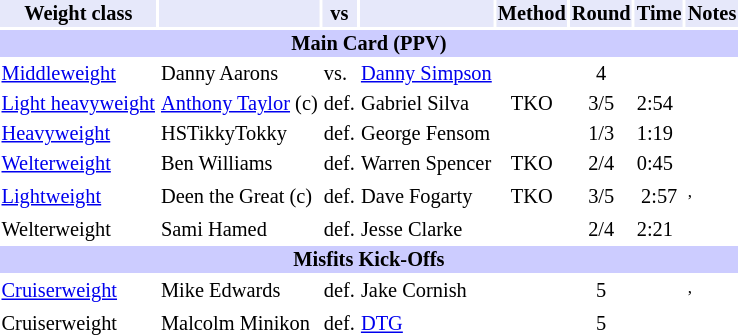<table class="toccolours" style="font-size: 85%;">
<tr>
<th style="background:#e6e8fa; color:#000; text-align:center;">Weight class</th>
<th style="background:#e6e8fa; color:#000; text-align:center;"></th>
<th style="background:#e6e8fa; color:#000; text-align:center;">vs</th>
<th style="background:#e6e8fa; color:#000; text-align:center;"></th>
<th style="background:#e6e8fa; color:#000; text-align:center;">Method</th>
<th style="background:#e6e8fa; color:#000; text-align:center;">Round</th>
<th style="background:#e6e8fa; color:#000; text-align:center;">Time</th>
<th style="background:#e6e8fa; color:#000; text-align:center;">Notes</th>
</tr>
<tr>
<th colspan="12" style="background-color: #ccccff;">Main Card (PPV)</th>
</tr>
<tr>
<td><a href='#'>Middleweight</a></td>
<td>Danny Aarons</td>
<td>vs.</td>
<td><a href='#'>Danny Simpson</a></td>
<td align="center"></td>
<td align="center">4</td>
<td></td>
<td></td>
</tr>
<tr>
<td><a href='#'>Light heavyweight</a></td>
<td><a href='#'>Anthony Taylor</a> (c)</td>
<td>def.</td>
<td>Gabriel Silva</td>
<td align="center">TKO</td>
<td align="center">3/5</td>
<td>2:54</td>
<td></td>
</tr>
<tr>
<td><a href='#'>Heavyweight</a></td>
<td>HSTikkyTokky</td>
<td>def.</td>
<td>George Fensom</td>
<td align="center"></td>
<td align="center">1/3</td>
<td>1:19</td>
<td></td>
</tr>
<tr>
<td><a href='#'>Welterweight</a></td>
<td>Ben Williams</td>
<td>def.</td>
<td>Warren Spencer</td>
<td align="center">TKO</td>
<td align="center">2/4</td>
<td>0:45</td>
<td></td>
</tr>
<tr>
<td><a href='#'>Lightweight</a></td>
<td>Deen the Great (c)</td>
<td>def.</td>
<td>Dave Fogarty</td>
<td align="center">TKO</td>
<td align="center">3/5</td>
<td align="center">2:57</td>
<td><sup>,</sup> </td>
</tr>
<tr>
<td>Welterweight</td>
<td>Sami Hamed</td>
<td>def.</td>
<td>Jesse Clarke</td>
<td align="center"></td>
<td align="center">2/4</td>
<td>2:21</td>
<td></td>
</tr>
<tr>
<th colspan="12" style="background-color: #ccccff;">Misfits Kick-Offs</th>
</tr>
<tr>
<td><a href='#'>Cruiserweight</a></td>
<td>Mike Edwards</td>
<td>def.</td>
<td>Jake Cornish</td>
<td align="center"></td>
<td align="center">5</td>
<td align="center"></td>
<td><sup>,</sup> </td>
</tr>
<tr>
<td>Cruiserweight</td>
<td>Malcolm Minikon</td>
<td>def.</td>
<td><a href='#'>DTG</a></td>
<td align="center"></td>
<td align="center">5</td>
<td align="center"></td>
<td></td>
</tr>
</table>
